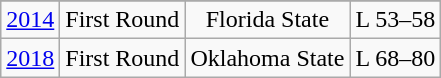<table class="wikitable">
<tr align="center">
</tr>
<tr align="center">
<td><a href='#'>2014</a></td>
<td>First Round</td>
<td>Florida State</td>
<td>L 53–58</td>
</tr>
<tr align="center">
<td><a href='#'>2018</a></td>
<td>First Round</td>
<td>Oklahoma State</td>
<td>L 68–80</td>
</tr>
</table>
